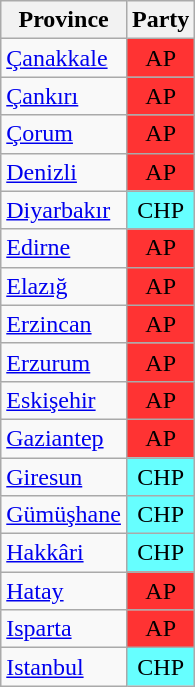<table class="wikitable">
<tr>
<th>Province</th>
<th>Party</th>
</tr>
<tr>
<td><a href='#'>Çanakkale</a></td>
<td style="background:#ff3333; text-align:center;">AP</td>
</tr>
<tr>
<td><a href='#'>Çankırı</a></td>
<td style="background:#ff3333; text-align:center;">AP</td>
</tr>
<tr>
<td><a href='#'>Çorum</a></td>
<td style="background:#ff3333; text-align:center;">AP</td>
</tr>
<tr>
<td><a href='#'>Denizli</a></td>
<td style="background:#ff3333; text-align:center;">AP</td>
</tr>
<tr>
<td><a href='#'>Diyarbakır</a></td>
<td style="background:#6ff; text-align:center;">CHP</td>
</tr>
<tr>
<td><a href='#'>Edirne</a></td>
<td style="background:#ff3333; text-align:center;">AP</td>
</tr>
<tr>
<td><a href='#'>Elazığ</a></td>
<td style="background:#ff3333; text-align:center;">AP</td>
</tr>
<tr>
<td><a href='#'>Erzincan</a></td>
<td style="background:#ff3333; text-align:center;">AP</td>
</tr>
<tr>
<td><a href='#'>Erzurum</a></td>
<td style="background:#ff3333; text-align:center;">AP</td>
</tr>
<tr>
<td><a href='#'>Eskişehir</a></td>
<td style="background:#ff3333; text-align:center;">AP</td>
</tr>
<tr>
<td><a href='#'>Gaziantep</a></td>
<td style="background:#ff3333; text-align:center;">AP</td>
</tr>
<tr>
<td><a href='#'>Giresun</a></td>
<td style="background:#6ff; text-align:center;">CHP</td>
</tr>
<tr>
<td><a href='#'>Gümüşhane</a></td>
<td style="background:#6ff; text-align:center;">CHP</td>
</tr>
<tr>
<td><a href='#'>Hakkâri</a></td>
<td style="background:#6ff; text-align:center;">CHP</td>
</tr>
<tr>
<td><a href='#'>Hatay</a></td>
<td style="background:#ff3333; text-align:center;">AP</td>
</tr>
<tr>
<td><a href='#'>Isparta</a></td>
<td style="background:#ff3333; text-align:center;">AP</td>
</tr>
<tr>
<td><a href='#'>Istanbul</a></td>
<td style="background:#6ff; text-align:center;">CHP</td>
</tr>
</table>
